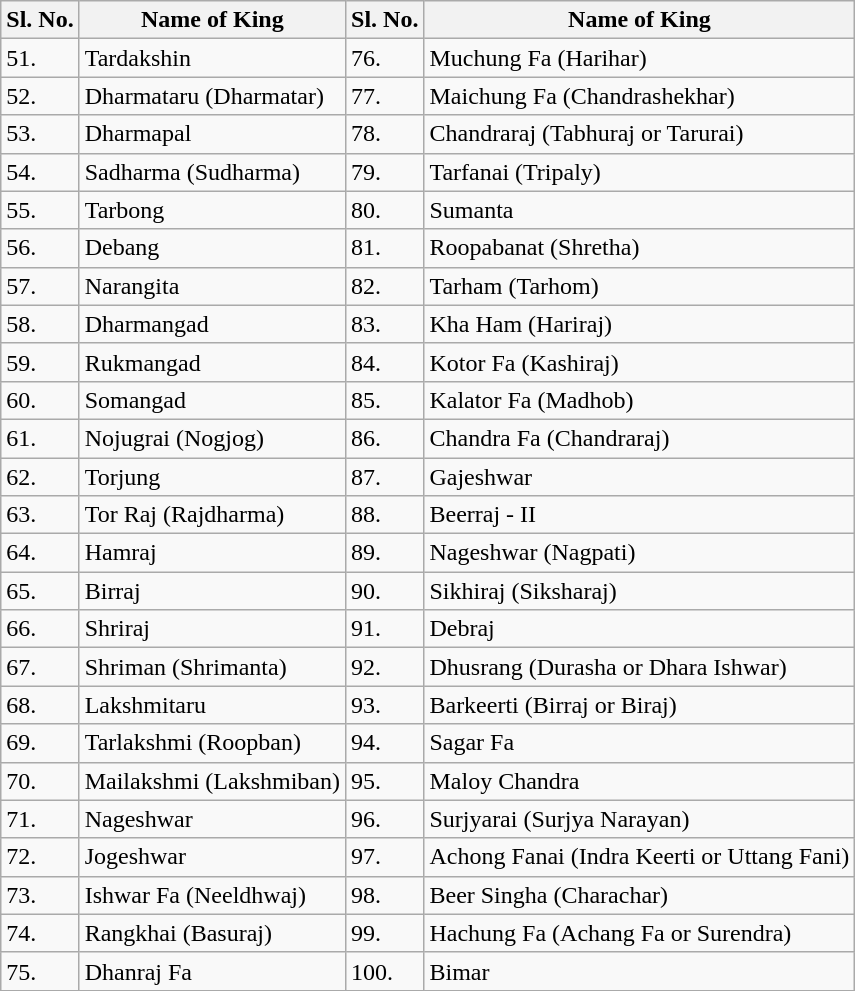<table class = "wikitable">
<tr>
<th>Sl. No.</th>
<th>Name of King</th>
<th>Sl. No.</th>
<th>Name of King</th>
</tr>
<tr>
<td>51.</td>
<td>Tardakshin</td>
<td>76.</td>
<td>Muchung Fa (Harihar)</td>
</tr>
<tr>
<td>52.</td>
<td>Dharmataru (Dharmatar)</td>
<td>77.</td>
<td>Maichung Fa (Chandrashekhar)</td>
</tr>
<tr>
<td>53.</td>
<td>Dharmapal</td>
<td>78.</td>
<td>Chandraraj (Tabhuraj or Tarurai)</td>
</tr>
<tr>
<td>54.</td>
<td>Sadharma (Sudharma)</td>
<td>79.</td>
<td>Tarfanai (Tripaly)</td>
</tr>
<tr>
<td>55.</td>
<td>Tarbong</td>
<td>80.</td>
<td>Sumanta</td>
</tr>
<tr>
<td>56.</td>
<td>Debang</td>
<td>81.</td>
<td>Roopabanat (Shretha)</td>
</tr>
<tr>
<td>57.</td>
<td>Narangita</td>
<td>82.</td>
<td>Tarham (Tarhom)</td>
</tr>
<tr>
<td>58.</td>
<td>Dharmangad</td>
<td>83.</td>
<td>Kha Ham (Hariraj)</td>
</tr>
<tr>
<td>59.</td>
<td>Rukmangad</td>
<td>84.</td>
<td>Kotor Fa (Kashiraj)</td>
</tr>
<tr>
<td>60.</td>
<td>Somangad</td>
<td>85.</td>
<td>Kalator Fa (Madhob)</td>
</tr>
<tr>
<td>61.</td>
<td>Nojugrai (Nogjog)</td>
<td>86.</td>
<td>Chandra Fa (Chandraraj)</td>
</tr>
<tr>
<td>62.</td>
<td>Torjung</td>
<td>87.</td>
<td>Gajeshwar</td>
</tr>
<tr>
<td>63.</td>
<td>Tor Raj (Rajdharma)</td>
<td>88.</td>
<td>Beerraj - II</td>
</tr>
<tr>
<td>64.</td>
<td>Hamraj</td>
<td>89.</td>
<td>Nageshwar (Nagpati)</td>
</tr>
<tr>
<td>65.</td>
<td>Birraj</td>
<td>90.</td>
<td>Sikhiraj (Siksharaj)</td>
</tr>
<tr>
<td>66.</td>
<td>Shriraj</td>
<td>91.</td>
<td>Debraj</td>
</tr>
<tr>
<td>67.</td>
<td>Shriman (Shrimanta)</td>
<td>92.</td>
<td>Dhusrang (Durasha or Dhara Ishwar)</td>
</tr>
<tr>
<td>68.</td>
<td>Lakshmitaru</td>
<td>93.</td>
<td>Barkeerti (Birraj or Biraj)</td>
</tr>
<tr>
<td>69.</td>
<td>Tarlakshmi (Roopban)</td>
<td>94.</td>
<td>Sagar Fa</td>
</tr>
<tr>
<td>70.</td>
<td>Mailakshmi (Lakshmiban)</td>
<td>95.</td>
<td>Maloy Chandra</td>
</tr>
<tr>
<td>71.</td>
<td>Nageshwar</td>
<td>96.</td>
<td>Surjyarai (Surjya Narayan)</td>
</tr>
<tr>
<td>72.</td>
<td>Jogeshwar</td>
<td>97.</td>
<td>Achong Fanai (Indra Keerti or Uttang Fani)</td>
</tr>
<tr>
<td>73.</td>
<td>Ishwar Fa (Neeldhwaj)</td>
<td>98.</td>
<td>Beer Singha (Charachar)</td>
</tr>
<tr>
<td>74.</td>
<td>Rangkhai (Basuraj)</td>
<td>99.</td>
<td>Hachung Fa (Achang Fa or Surendra)</td>
</tr>
<tr>
<td>75.</td>
<td>Dhanraj Fa</td>
<td>100.</td>
<td>Bimar</td>
</tr>
<tr>
</tr>
</table>
